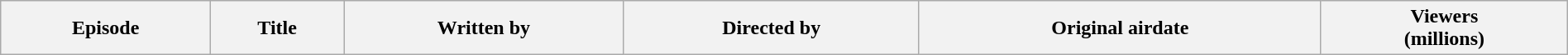<table class="wikitable plainrowheaders" style="width:100%;">
<tr>
<th>Episode</th>
<th>Title</th>
<th>Written by</th>
<th>Directed by</th>
<th>Original airdate</th>
<th>Viewers<br>(millions)<br>


</th>
</tr>
</table>
